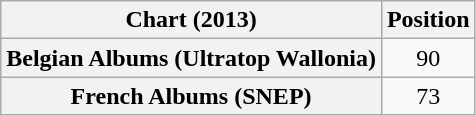<table class="wikitable sortable plainrowheaders" style="text-align:center">
<tr>
<th scope="col">Chart (2013)</th>
<th scope="col">Position</th>
</tr>
<tr>
<th scope="row">Belgian Albums (Ultratop Wallonia)</th>
<td>90</td>
</tr>
<tr>
<th scope="row">French Albums (SNEP)</th>
<td>73</td>
</tr>
</table>
